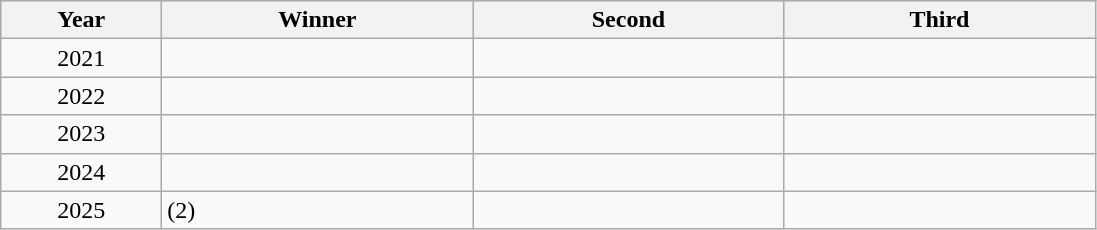<table class="wikitable alternance sortable">
<tr bgcolor="#CCCCCC">
<th width="100">Year</th>
<th width="200">Winner</th>
<th width="200">Second</th>
<th width="200">Third</th>
</tr>
<tr>
<td align="center">2021</td>
<td></td>
<td></td>
<td></td>
</tr>
<tr>
<td align="center">2022</td>
<td></td>
<td></td>
<td></td>
</tr>
<tr>
<td align="center">2023</td>
<td></td>
<td></td>
<td></td>
</tr>
<tr>
<td align="center">2024</td>
<td></td>
<td></td>
<td></td>
</tr>
<tr>
<td align="center">2025</td>
<td> (2)</td>
<td></td>
<td></td>
</tr>
</table>
